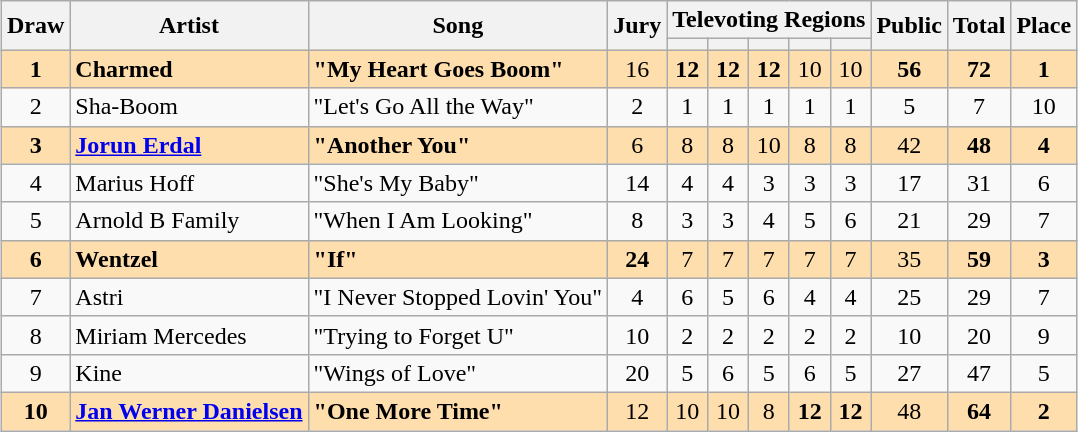<table class="sortable wikitable" style="margin: 1em auto 1em auto; text-align:center">
<tr>
<th rowspan="2">Draw</th>
<th rowspan="2">Artist</th>
<th rowspan="2">Song</th>
<th rowspan="2">Jury</th>
<th colspan="5" class="unsortable">Televoting Regions</th>
<th rowspan="2">Public</th>
<th rowspan="2">Total</th>
<th rowspan="2">Place</th>
</tr>
<tr>
<th></th>
<th></th>
<th></th>
<th></th>
<th></th>
</tr>
<tr style="background:navajowhite;">
<td><strong>1</strong></td>
<td align="left"><strong>Charmed</strong></td>
<td align="left"><strong>"My Heart Goes Boom"</strong></td>
<td>16</td>
<td><strong>12</strong></td>
<td><strong>12</strong></td>
<td><strong>12</strong></td>
<td>10</td>
<td>10</td>
<td><strong>56</strong></td>
<td><strong>72</strong></td>
<td><strong>1</strong></td>
</tr>
<tr>
<td>2</td>
<td align="left">Sha-Boom</td>
<td align="left">"Let's Go All the Way"</td>
<td>2</td>
<td>1</td>
<td>1</td>
<td>1</td>
<td>1</td>
<td>1</td>
<td>5</td>
<td>7</td>
<td>10</td>
</tr>
<tr style="background:navajowhite;">
<td><strong>3</strong></td>
<td align="left"><strong><a href='#'>Jorun Erdal</a></strong></td>
<td align="left"><strong>"Another You"</strong></td>
<td>6</td>
<td>8</td>
<td>8</td>
<td>10</td>
<td>8</td>
<td>8</td>
<td>42</td>
<td><strong>48</strong></td>
<td><strong>4</strong></td>
</tr>
<tr>
<td>4</td>
<td align="left">Marius Hoff</td>
<td align="left">"She's My Baby"</td>
<td>14</td>
<td>4</td>
<td>4</td>
<td>3</td>
<td>3</td>
<td>3</td>
<td>17</td>
<td>31</td>
<td>6</td>
</tr>
<tr>
<td>5</td>
<td align="left">Arnold B Family</td>
<td align="left">"When I Am Looking"</td>
<td>8</td>
<td>3</td>
<td>3</td>
<td>4</td>
<td>5</td>
<td>6</td>
<td>21</td>
<td>29</td>
<td>7</td>
</tr>
<tr style="background:navajowhite;">
<td><strong>6</strong></td>
<td align="left"><strong>Wentzel</strong></td>
<td align="left"><strong>"If"</strong></td>
<td><strong>24</strong></td>
<td>7</td>
<td>7</td>
<td>7</td>
<td>7</td>
<td>7</td>
<td>35</td>
<td><strong>59</strong></td>
<td><strong>3</strong></td>
</tr>
<tr>
<td>7</td>
<td align="left">Astri</td>
<td align="left">"I Never Stopped Lovin' You"</td>
<td>4</td>
<td>6</td>
<td>5</td>
<td>6</td>
<td>4</td>
<td>4</td>
<td>25</td>
<td>29</td>
<td>7</td>
</tr>
<tr>
<td>8</td>
<td align="left">Miriam Mercedes</td>
<td align="left">"Trying to Forget U"</td>
<td>10</td>
<td>2</td>
<td>2</td>
<td>2</td>
<td>2</td>
<td>2</td>
<td>10</td>
<td>20</td>
<td>9</td>
</tr>
<tr>
<td>9</td>
<td align="left">Kine</td>
<td align="left">"Wings of Love"</td>
<td>20</td>
<td>5</td>
<td>6</td>
<td>5</td>
<td>6</td>
<td>5</td>
<td>27</td>
<td>47</td>
<td>5</td>
</tr>
<tr style="background:navajowhite;">
<td><strong>10</strong></td>
<td align="left"><strong><a href='#'>Jan Werner Danielsen</a></strong></td>
<td align="left"><strong>"One More Time"</strong></td>
<td>12</td>
<td>10</td>
<td>10</td>
<td>8</td>
<td><strong>12</strong></td>
<td><strong>12</strong></td>
<td>48</td>
<td><strong>64</strong></td>
<td><strong>2</strong></td>
</tr>
</table>
